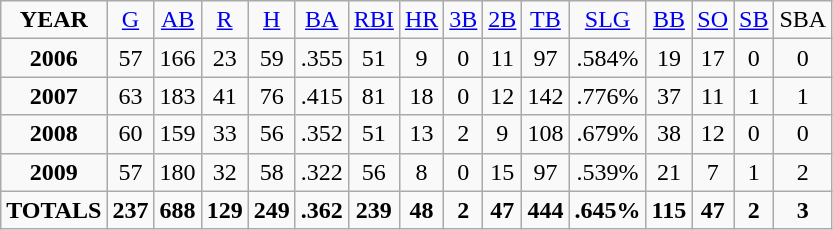<table class="wikitable">
<tr align=center>
<td><strong>YEAR</strong></td>
<td><a href='#'>G</a></td>
<td><a href='#'>AB</a></td>
<td><a href='#'>R</a></td>
<td><a href='#'>H</a></td>
<td><a href='#'>BA</a></td>
<td><a href='#'>RBI</a></td>
<td><a href='#'>HR</a></td>
<td><a href='#'>3B</a></td>
<td><a href='#'>2B</a></td>
<td><a href='#'>TB</a></td>
<td><a href='#'>SLG</a></td>
<td><a href='#'>BB</a></td>
<td><a href='#'>SO</a></td>
<td><a href='#'>SB</a></td>
<td>SBA</td>
</tr>
<tr align=center>
<td><strong>2006</strong></td>
<td>57</td>
<td>166</td>
<td>23</td>
<td>59</td>
<td>.355</td>
<td>51</td>
<td>9</td>
<td>0</td>
<td>11</td>
<td>97</td>
<td>.584%</td>
<td>19</td>
<td>17</td>
<td>0</td>
<td>0</td>
</tr>
<tr align=center>
<td><strong>2007</strong></td>
<td>63</td>
<td>183</td>
<td>41</td>
<td>76</td>
<td>.415</td>
<td>81</td>
<td>18</td>
<td>0</td>
<td>12</td>
<td>142</td>
<td>.776%</td>
<td>37</td>
<td>11</td>
<td>1</td>
<td>1</td>
</tr>
<tr align=center>
<td><strong>2008</strong></td>
<td>60</td>
<td>159</td>
<td>33</td>
<td>56</td>
<td>.352</td>
<td>51</td>
<td>13</td>
<td>2</td>
<td>9</td>
<td>108</td>
<td>.679%</td>
<td>38</td>
<td>12</td>
<td>0</td>
<td>0</td>
</tr>
<tr align=center>
<td><strong>2009</strong></td>
<td>57</td>
<td>180</td>
<td>32</td>
<td>58</td>
<td>.322</td>
<td>56</td>
<td>8</td>
<td>0</td>
<td>15</td>
<td>97</td>
<td>.539%</td>
<td>21</td>
<td>7</td>
<td>1</td>
<td>2</td>
</tr>
<tr align=center>
<td><strong>TOTALS</strong></td>
<td><strong>237</strong></td>
<td><strong>688</strong></td>
<td><strong>129</strong></td>
<td><strong>249</strong></td>
<td><strong>.362</strong></td>
<td><strong>239</strong></td>
<td><strong>48</strong></td>
<td><strong>2</strong></td>
<td><strong>47</strong></td>
<td><strong>444</strong></td>
<td><strong>.645%</strong></td>
<td><strong>115</strong></td>
<td><strong>47</strong></td>
<td><strong>2</strong></td>
<td><strong>3</strong></td>
</tr>
</table>
